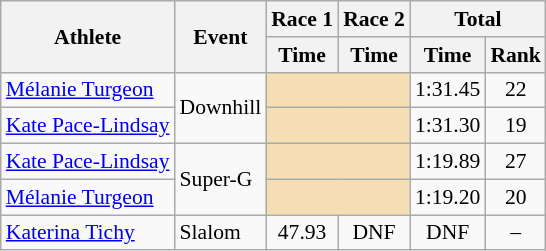<table class="wikitable" style="font-size:90%">
<tr>
<th rowspan="2">Athlete</th>
<th rowspan="2">Event</th>
<th>Race 1</th>
<th>Race 2</th>
<th colspan="2">Total</th>
</tr>
<tr>
<th>Time</th>
<th>Time</th>
<th>Time</th>
<th>Rank</th>
</tr>
<tr>
<td><a href='#'>Mélanie Turgeon</a></td>
<td rowspan="2">Downhill</td>
<td colspan="2" bgcolor="wheat"></td>
<td align="center">1:31.45</td>
<td align="center">22</td>
</tr>
<tr>
<td><a href='#'>Kate Pace-Lindsay</a></td>
<td colspan="2" bgcolor="wheat"></td>
<td align="center">1:31.30</td>
<td align="center">19</td>
</tr>
<tr>
<td><a href='#'>Kate Pace-Lindsay</a></td>
<td rowspan="2">Super-G</td>
<td colspan="2" bgcolor="wheat"></td>
<td align="center">1:19.89</td>
<td align="center">27</td>
</tr>
<tr>
<td><a href='#'>Mélanie Turgeon</a></td>
<td colspan="2" bgcolor="wheat"></td>
<td align="center">1:19.20</td>
<td align="center">20</td>
</tr>
<tr>
<td><a href='#'>Katerina Tichy</a></td>
<td>Slalom</td>
<td align="center">47.93</td>
<td align="center">DNF</td>
<td align="center">DNF</td>
<td align="center">–</td>
</tr>
</table>
